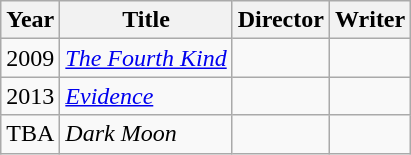<table class="wikitable">
<tr>
<th>Year</th>
<th>Title</th>
<th>Director</th>
<th>Writer</th>
</tr>
<tr>
<td>2009</td>
<td><em><a href='#'>The Fourth Kind</a></em></td>
<td></td>
<td></td>
</tr>
<tr>
<td>2013</td>
<td><em><a href='#'>Evidence</a></em></td>
<td></td>
<td></td>
</tr>
<tr>
<td>TBA</td>
<td><em>Dark Moon</em></td>
<td></td>
<td></td>
</tr>
</table>
